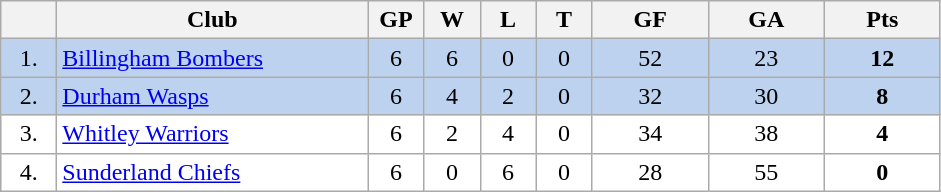<table class="wikitable">
<tr>
<th width="30"></th>
<th width="200">Club</th>
<th width="30">GP</th>
<th width="30">W</th>
<th width="30">L</th>
<th width="30">T</th>
<th width="70">GF</th>
<th width="70">GA</th>
<th width="70">Pts</th>
</tr>
<tr bgcolor="#BCD2EE" align="center">
<td>1.</td>
<td align="left"><a href='#'>Billingham Bombers</a></td>
<td>6</td>
<td>6</td>
<td>0</td>
<td>0</td>
<td>52</td>
<td>23</td>
<td><strong>12</strong></td>
</tr>
<tr bgcolor="#BCD2EE" align="center">
<td>2.</td>
<td align="left"><a href='#'>Durham Wasps</a></td>
<td>6</td>
<td>4</td>
<td>2</td>
<td>0</td>
<td>32</td>
<td>30</td>
<td><strong>8</strong></td>
</tr>
<tr bgcolor="#FFFFFF" align="center">
<td>3.</td>
<td align="left"><a href='#'>Whitley Warriors</a></td>
<td>6</td>
<td>2</td>
<td>4</td>
<td>0</td>
<td>34</td>
<td>38</td>
<td><strong>4</strong></td>
</tr>
<tr bgcolor="#FFFFFF" align="center">
<td>4.</td>
<td align="left"><a href='#'>Sunderland Chiefs</a></td>
<td>6</td>
<td>0</td>
<td>6</td>
<td>0</td>
<td>28</td>
<td>55</td>
<td><strong>0</strong></td>
</tr>
</table>
